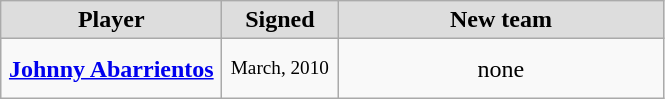<table class="wikitable" style="text-align: center">
<tr align="center" bgcolor="#dddddd">
<td style="width:140px"><strong>Player</strong></td>
<td style="width:70px"><strong>Signed</strong></td>
<td style="width:210px"><strong>New team</strong></td>
</tr>
<tr style="height:40px">
<td><strong><a href='#'>Johnny Abarrientos</a></strong></td>
<td style="font-size: 80%">March, 2010</td>
<td>none</td>
</tr>
</table>
